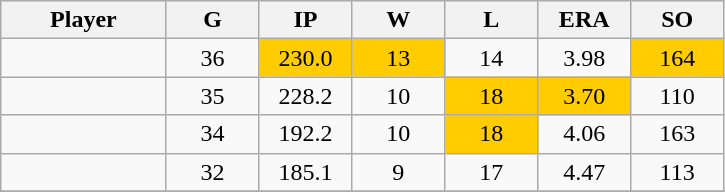<table class="wikitable sortable">
<tr>
<th bgcolor="#DDDDFF" width="16%">Player</th>
<th bgcolor="#DDDDFF" width="9%">G</th>
<th bgcolor="#DDDDFF" width="9%">IP</th>
<th bgcolor="#DDDDFF" width="9%">W</th>
<th bgcolor="#DDDDFF" width="9%">L</th>
<th bgcolor="#DDDDFF" width="9%">ERA</th>
<th bgcolor="#DDDDFF" width="9%">SO</th>
</tr>
<tr align="center">
<td></td>
<td>36</td>
<td bgcolor="FFCC00">230.0</td>
<td bgcolor="FFCC00">13</td>
<td>14</td>
<td>3.98</td>
<td bgcolor="FFCC00">164</td>
</tr>
<tr align="center">
<td></td>
<td>35</td>
<td>228.2</td>
<td>10</td>
<td bgcolor="FFCC00">18</td>
<td bgcolor="FFCC00">3.70</td>
<td>110</td>
</tr>
<tr align="center">
<td></td>
<td>34</td>
<td>192.2</td>
<td>10</td>
<td bgcolor="FFCC00">18</td>
<td>4.06</td>
<td>163</td>
</tr>
<tr align="center">
<td></td>
<td>32</td>
<td>185.1</td>
<td>9</td>
<td>17</td>
<td>4.47</td>
<td>113</td>
</tr>
<tr align="center">
</tr>
</table>
